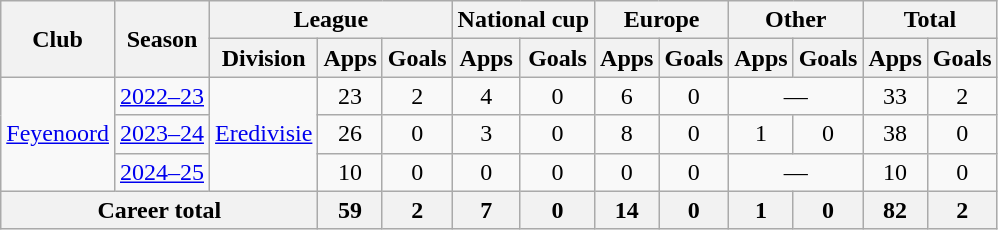<table class="wikitable" style="text-align:center">
<tr>
<th rowspan="2">Club</th>
<th rowspan="2">Season</th>
<th colspan="3">League</th>
<th colspan="2">National cup</th>
<th colspan="2">Europe</th>
<th colspan="2">Other</th>
<th colspan="2">Total</th>
</tr>
<tr>
<th>Division</th>
<th>Apps</th>
<th>Goals</th>
<th>Apps</th>
<th>Goals</th>
<th>Apps</th>
<th>Goals</th>
<th>Apps</th>
<th>Goals</th>
<th>Apps</th>
<th>Goals</th>
</tr>
<tr>
<td rowspan="3"><a href='#'>Feyenoord</a></td>
<td><a href='#'>2022–23</a></td>
<td rowspan="3"><a href='#'>Eredivisie</a></td>
<td>23</td>
<td>2</td>
<td>4</td>
<td>0</td>
<td>6</td>
<td>0</td>
<td colspan="2">—</td>
<td>33</td>
<td>2</td>
</tr>
<tr>
<td><a href='#'>2023–24</a></td>
<td>26</td>
<td>0</td>
<td>3</td>
<td>0</td>
<td>8</td>
<td>0</td>
<td>1</td>
<td>0</td>
<td>38</td>
<td>0</td>
</tr>
<tr>
<td><a href='#'>2024–25</a></td>
<td>10</td>
<td>0</td>
<td>0</td>
<td>0</td>
<td>0</td>
<td>0</td>
<td colspan="2">—</td>
<td>10</td>
<td>0</td>
</tr>
<tr>
<th colspan="3">Career total</th>
<th>59</th>
<th>2</th>
<th>7</th>
<th>0</th>
<th>14</th>
<th>0</th>
<th>1</th>
<th>0</th>
<th>82</th>
<th>2</th>
</tr>
</table>
